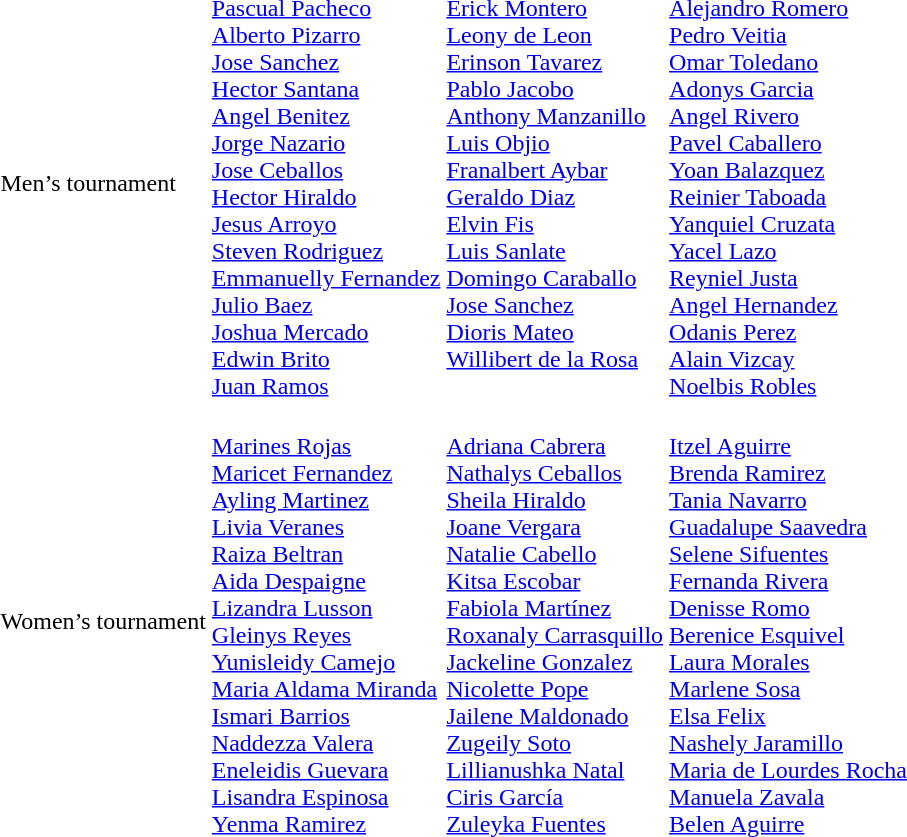<table>
<tr>
<td>Men’s tournament</td>
<td><br><a href='#'>Pascual Pacheco</a><br><a href='#'>Alberto Pizarro</a><br><a href='#'>Jose Sanchez</a><br><a href='#'>Hector Santana</a><br><a href='#'>Angel Benitez</a><br><a href='#'>Jorge Nazario</a><br><a href='#'>Jose Ceballos</a><br><a href='#'>Hector Hiraldo</a><br><a href='#'>Jesus Arroyo</a><br><a href='#'>Steven Rodriguez</a><br><a href='#'>Emmanuelly Fernandez</a><br><a href='#'>Julio Baez</a><br><a href='#'>Joshua Mercado</a><br><a href='#'>Edwin Brito</a><br><a href='#'>Juan Ramos</a></td>
<td valign=top><br><a href='#'>Erick Montero</a><br><a href='#'>Leony de Leon</a><br><a href='#'>Erinson Tavarez</a><br><a href='#'>Pablo Jacobo</a><br><a href='#'>Anthony Manzanillo</a><br><a href='#'>Luis Objio</a><br><a href='#'>Franalbert Aybar</a><br><a href='#'>Geraldo Diaz</a><br><a href='#'>Elvin Fis</a><br><a href='#'>Luis Sanlate</a><br><a href='#'>Domingo Caraballo</a><br><a href='#'>Jose Sanchez</a><br><a href='#'>Dioris Mateo</a><br><a href='#'>Willibert de la Rosa</a></td>
<td><br><a href='#'>Alejandro Romero</a><br><a href='#'>Pedro Veitia</a><br><a href='#'>Omar Toledano</a><br><a href='#'>Adonys Garcia</a><br><a href='#'>Angel Rivero</a><br><a href='#'>Pavel Caballero</a><br><a href='#'>Yoan Balazquez</a><br><a href='#'>Reinier Taboada</a><br><a href='#'>Yanquiel Cruzata</a><br><a href='#'>Yacel Lazo</a><br><a href='#'>Reyniel Justa</a><br><a href='#'>Angel Hernandez</a><br><a href='#'>Odanis Perez</a><br><a href='#'>Alain Vizcay</a><br><a href='#'>Noelbis Robles</a></td>
</tr>
<tr>
<td>Women’s tournament</td>
<td><br><a href='#'>Marines Rojas</a><br><a href='#'>Maricet Fernandez</a><br><a href='#'>Ayling Martinez</a><br><a href='#'>Livia Veranes</a><br><a href='#'>Raiza Beltran</a><br><a href='#'>Aida Despaigne</a><br><a href='#'>Lizandra Lusson</a><br><a href='#'>Gleinys Reyes</a><br><a href='#'>Yunisleidy Camejo</a><br><a href='#'>Maria Aldama Miranda</a><br><a href='#'>Ismari Barrios</a><br><a href='#'>Naddezza Valera</a><br><a href='#'>Eneleidis Guevara</a><br><a href='#'>Lisandra Espinosa</a><br><a href='#'>Yenma Ramirez</a></td>
<td><br><a href='#'>Adriana Cabrera</a><br><a href='#'>Nathalys Ceballos</a><br><a href='#'>Sheila Hiraldo</a><br><a href='#'>Joane Vergara</a><br><a href='#'>Natalie Cabello</a><br><a href='#'>Kitsa Escobar</a><br><a href='#'>Fabiola Martínez</a><br><a href='#'>Roxanaly Carrasquillo</a><br><a href='#'>Jackeline Gonzalez</a><br><a href='#'>Nicolette Pope</a><br><a href='#'>Jailene Maldonado</a><br><a href='#'>Zugeily Soto</a><br><a href='#'>Lillianushka Natal</a><br><a href='#'>Ciris García</a><br><a href='#'>Zuleyka Fuentes</a></td>
<td><br><a href='#'>Itzel Aguirre</a><br><a href='#'>Brenda Ramirez</a><br><a href='#'>Tania Navarro</a><br><a href='#'>Guadalupe Saavedra</a><br><a href='#'>Selene Sifuentes</a><br><a href='#'>Fernanda Rivera</a><br><a href='#'>Denisse Romo</a><br><a href='#'>Berenice Esquivel</a><br><a href='#'>Laura Morales</a><br><a href='#'>Marlene Sosa</a><br><a href='#'>Elsa Felix</a><br><a href='#'>Nashely Jaramillo</a><br><a href='#'>Maria de Lourdes Rocha</a><br><a href='#'>Manuela Zavala</a><br><a href='#'>Belen Aguirre</a></td>
</tr>
<tr>
</tr>
</table>
